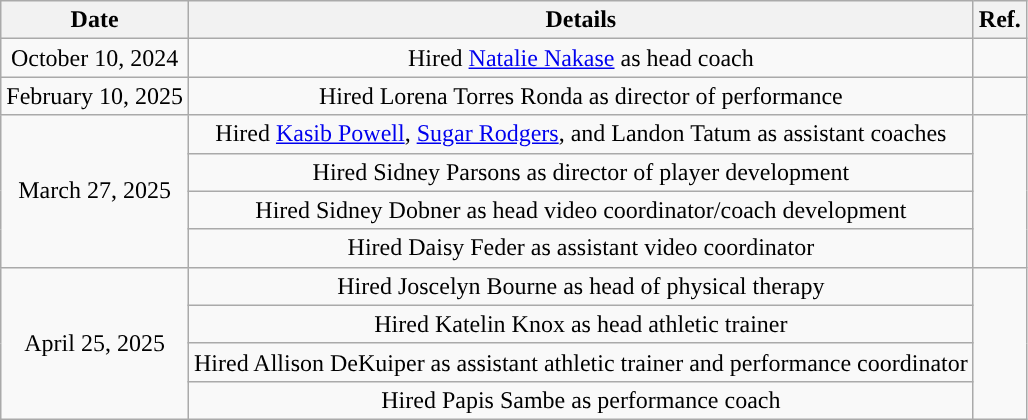<table class="wikitable sortable sortable" style="text-align: center">
<tr>
<th>Date</th>
<th>Details</th>
<th>Ref.</th>
</tr>
<tr>
<td>October 10, 2024</td>
<td>Hired <a href='#'>Natalie Nakase</a> as head coach</td>
<td></td>
</tr>
<tr>
<td>February 10, 2025</td>
<td>Hired Lorena Torres Ronda as director of performance</td>
<td></td>
</tr>
<tr>
<td rowspan=4>March 27, 2025</td>
<td>Hired <a href='#'>Kasib Powell</a>, <a href='#'>Sugar Rodgers</a>, and Landon Tatum as assistant coaches</td>
<td rowspan=4></td>
</tr>
<tr>
<td>Hired Sidney Parsons as director of player development</td>
</tr>
<tr>
<td>Hired Sidney Dobner as head video coordinator/coach development</td>
</tr>
<tr>
<td>Hired Daisy Feder as assistant video coordinator</td>
</tr>
<tr>
<td rowspan=4>April 25, 2025</td>
<td>Hired Joscelyn Bourne as head of physical therapy</td>
<td rowspan=4></td>
</tr>
<tr>
<td>Hired Katelin Knox as head athletic trainer</td>
</tr>
<tr>
<td>Hired Allison DeKuiper as assistant athletic trainer and performance coordinator</td>
</tr>
<tr>
<td>Hired Papis Sambe as performance coach</td>
</tr>
</table>
